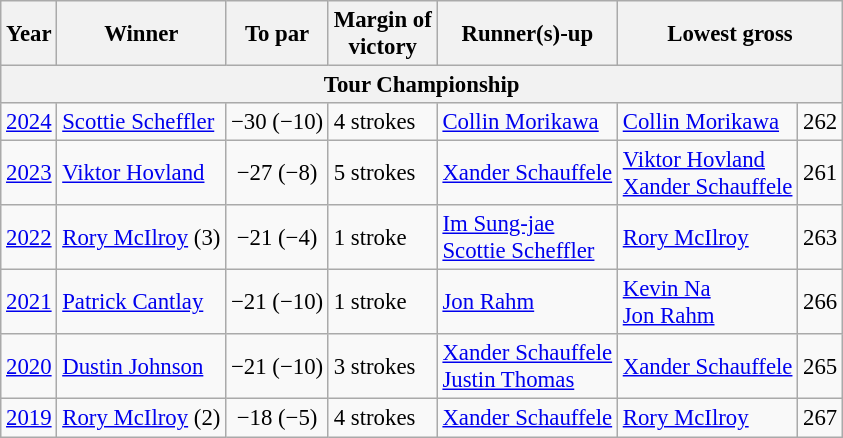<table class="wikitable" style="font-size:95%">
<tr>
<th>Year</th>
<th>Winner</th>
<th>To par</th>
<th>Margin of<br>victory</th>
<th>Runner(s)-up</th>
<th colspan=2>Lowest gross</th>
</tr>
<tr>
<th colspan=10>Tour Championship</th>
</tr>
<tr>
<td><a href='#'>2024</a></td>
<td> <a href='#'>Scottie Scheffler</a></td>
<td align=center>−30 (−10)</td>
<td>4 strokes</td>
<td> <a href='#'>Collin Morikawa</a></td>
<td> <a href='#'>Collin Morikawa</a></td>
<td align=center>262</td>
</tr>
<tr>
<td><a href='#'>2023</a></td>
<td> <a href='#'>Viktor Hovland</a></td>
<td align=center>−27 (−8)</td>
<td>5 strokes</td>
<td> <a href='#'>Xander Schauffele</a></td>
<td> <a href='#'>Viktor Hovland</a><br> <a href='#'>Xander Schauffele</a></td>
<td align=center>261</td>
</tr>
<tr>
<td><a href='#'>2022</a></td>
<td> <a href='#'>Rory McIlroy</a> (3)</td>
<td align=center>−21 (−4)</td>
<td>1 stroke</td>
<td> <a href='#'>Im Sung-jae</a><br> <a href='#'>Scottie Scheffler</a></td>
<td> <a href='#'>Rory McIlroy</a></td>
<td align=center>263</td>
</tr>
<tr>
<td><a href='#'>2021</a></td>
<td> <a href='#'>Patrick Cantlay</a></td>
<td align=center>−21 (−10)</td>
<td>1 stroke</td>
<td> <a href='#'>Jon Rahm</a></td>
<td> <a href='#'>Kevin Na</a><br> <a href='#'>Jon Rahm</a></td>
<td align=center>266</td>
</tr>
<tr>
<td><a href='#'>2020</a></td>
<td> <a href='#'>Dustin Johnson</a></td>
<td align=center>−21 (−10)</td>
<td>3 strokes</td>
<td> <a href='#'>Xander Schauffele</a><br> <a href='#'>Justin Thomas</a></td>
<td> <a href='#'>Xander Schauffele</a></td>
<td align=center>265</td>
</tr>
<tr>
<td><a href='#'>2019</a></td>
<td> <a href='#'>Rory McIlroy</a> (2)</td>
<td align=center>−18 (−5)</td>
<td>4 strokes</td>
<td> <a href='#'>Xander Schauffele</a></td>
<td> <a href='#'>Rory McIlroy</a></td>
<td align=center>267</td>
</tr>
</table>
